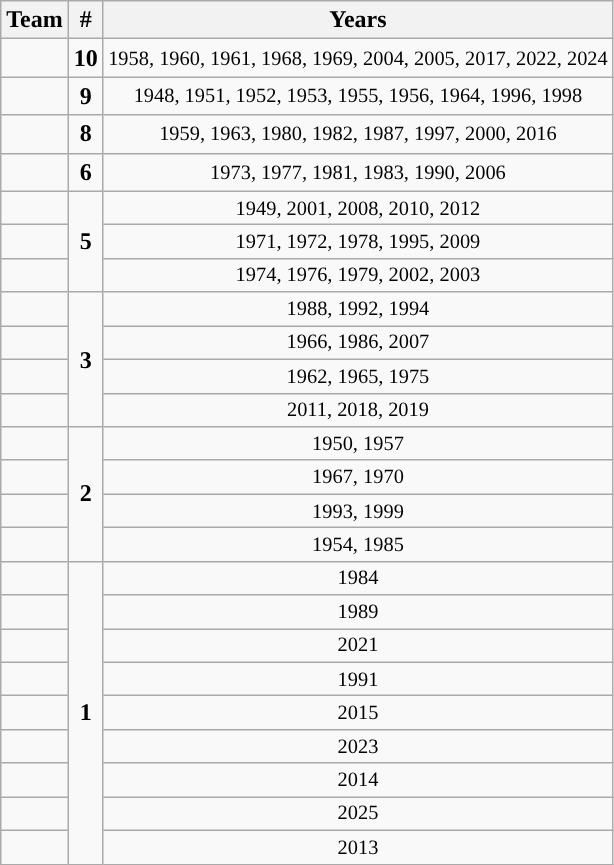<table class="wikitable" style="text-align:center;">
<tr>
<th>Team</th>
<th>#</th>
<th class="unsortable">Years</th>
</tr>
<tr>
<td><strong><a href='#'></a></strong></td>
<td><strong>10</strong></td>
<td style="font-size:85%;">1958, 1960, 1961, 1968, 1969, 2004, 2005, 2017, 2022, 2024</td>
</tr>
<tr>
<td><strong></strong></td>
<td><strong>9</strong></td>
<td style="font-size:85%;">1948, 1951, 1952, 1953, 1955, 1956, 1964, 1996, 1998</td>
</tr>
<tr>
<td><strong><a href='#'></a></strong></td>
<td><strong>8</strong></td>
<td style="font-size:85%;">1959, 1963, 1980, 1982, 1987, 1997, 2000, 2016</td>
</tr>
<tr>
<td><strong><a href='#'></a></strong></td>
<td><strong>6</strong></td>
<td style="font-size:85%;">1973, 1977, 1981, 1983, 1990, 2006</td>
</tr>
<tr>
<td><strong></strong></td>
<td rowspan=3><strong>5</strong></td>
<td style="font-size:85%;">1949, 2001, 2008, 2010, 2012</td>
</tr>
<tr>
<td><strong><a href='#'></a></strong></td>
<td style="font-size:85%;">1971, 1972, 1978, 1995, 2009</td>
</tr>
<tr>
<td><strong></strong></td>
<td style="font-size:85%;">1974, 1976, 1979, 2002, 2003</td>
</tr>
<tr>
<td><strong></strong></td>
<td rowspan=4><strong>3</strong></td>
<td style="font-size:85%;">1988, 1992, 1994</td>
</tr>
<tr>
<td><strong><a href='#'></a></strong></td>
<td style="font-size:85%;">1966, 1986, 2007</td>
</tr>
<tr>
<td><strong></strong></td>
<td style="font-size:85%;">1962, 1965, 1975</td>
</tr>
<tr>
<td><strong></strong></td>
<td style="font-size:85%;">2011, 2018, 2019</td>
</tr>
<tr>
<td><strong></strong></td>
<td rowspan=4><strong>2</strong></td>
<td style="font-size:85%;">1950, 1957</td>
</tr>
<tr>
<td><strong><a href='#'></a></strong></td>
<td style="font-size:85%;">1967, 1970</td>
</tr>
<tr>
<td><strong></strong></td>
<td style="font-size:85%;">1993, 1999</td>
</tr>
<tr>
<td><strong><a href='#'></a></strong></td>
<td style="font-size:85%;">1954, 1985</td>
</tr>
<tr>
<td><strong></strong></td>
<td rowspan=9><strong>1</strong></td>
<td style="font-size:85%;">1984</td>
</tr>
<tr>
<td><strong><a href='#'></a></strong></td>
<td style="font-size:85%;">1989</td>
</tr>
<tr>
<td><strong><a href='#'></a></strong></td>
<td style="font-size:85%;">2021</td>
</tr>
<tr>
<td><strong></strong></td>
<td style="font-size:85%;">1991</td>
</tr>
<tr>
<td><strong></strong></td>
<td style="font-size:85%;">2015</td>
</tr>
<tr>
<td><strong></strong></td>
<td style="font-size:85%;">2023</td>
</tr>
<tr>
<td><strong><a href='#'></a></strong></td>
<td style="font-size:85%;">2014</td>
</tr>
<tr>
<td><strong></strong></td>
<td style="font-size:85%;">2025</td>
</tr>
<tr>
<td><strong><a href='#'></a></strong></td>
<td style="font-size:85%;">2013</td>
</tr>
</table>
